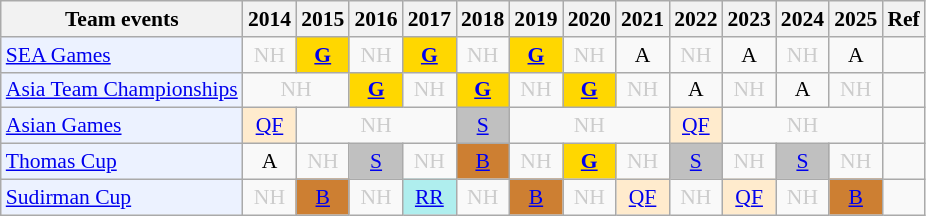<table class="wikitable" style="font-size: 90%; text-align:center">
<tr>
<th>Team events</th>
<th>2014</th>
<th>2015</th>
<th>2016</th>
<th>2017</th>
<th>2018</th>
<th>2019</th>
<th>2020</th>
<th>2021</th>
<th>2022</th>
<th>2023</th>
<th>2024</th>
<th>2025</th>
<th>Ref</th>
</tr>
<tr>
<td bgcolor="#ECF2FF"; align="left"><a href='#'>SEA Games</a></td>
<td style=color:#ccc>NH</td>
<td bgcolor=gold><a href='#'><strong>G</strong></a></td>
<td style=color:#ccc>NH</td>
<td bgcolor=gold><a href='#'><strong>G</strong></a></td>
<td style=color:#ccc>NH</td>
<td bgcolor=gold><a href='#'><strong>G</strong></a></td>
<td style=color:#ccc>NH</td>
<td>A</td>
<td style=color:#ccc>NH</td>
<td>A</td>
<td style=color:#ccc>NH</td>
<td>A</td>
<td></td>
</tr>
<tr>
<td bgcolor="#ECF2FF"; align="left"><a href='#'>Asia Team Championships</a></td>
<td colspan="2" style=color:#ccc>NH</td>
<td bgcolor=gold><a href='#'><strong>G</strong></a></td>
<td style=color:#ccc>NH</td>
<td bgcolor=gold><a href='#'><strong>G</strong></a></td>
<td style=color:#ccc>NH</td>
<td bgcolor=gold><a href='#'><strong>G</strong></a></td>
<td style=color:#ccc>NH</td>
<td>A</td>
<td style=color:#ccc>NH</td>
<td>A</td>
<td style=color:#ccc>NH</td>
<td></td>
</tr>
<tr>
<td bgcolor="#ECF2FF"; align="left"><a href='#'>Asian Games</a></td>
<td bgcolor=FFEBCD><a href='#'>QF</a></td>
<td colspan="3" style=color:#ccc>NH</td>
<td bgcolor=silver><a href='#'>S</a></td>
<td colspan="3" style=color:#ccc>NH</td>
<td bgcolor=FFEBCD><a href='#'>QF</a></td>
<td colspan="3" style=color:#ccc>NH</td>
<td></td>
</tr>
<tr>
<td bgcolor="#ECF2FF"; align="left"><a href='#'>Thomas Cup</a></td>
<td>A</td>
<td style=color:#ccc>NH</td>
<td bgcolor=silver><a href='#'>S</a></td>
<td style=color:#ccc>NH</td>
<td bgcolor=CD7F32><a href='#'>B</a></td>
<td style=color:#ccc>NH</td>
<td bgcolor=gold><a href='#'><strong>G</strong></a></td>
<td style=color:#ccc>NH</td>
<td bgcolor=silver><a href='#'>S</a></td>
<td style=color:#ccc>NH</td>
<td bgcolor=silver><a href='#'>S</a></td>
<td style=color:#ccc>NH</td>
<td></td>
</tr>
<tr>
<td bgcolor="#ECF2FF"; align="left"><a href='#'>Sudirman Cup</a></td>
<td style=color:#ccc>NH</td>
<td bgcolor=CD7F32><a href='#'>B</a></td>
<td style=color:#ccc>NH</td>
<td bgcolor=AFEEEE><a href='#'>RR</a></td>
<td style=color:#ccc>NH</td>
<td bgcolor=CD7F32><a href='#'>B</a></td>
<td style=color:#ccc>NH</td>
<td bgcolor=FFEBCD><a href='#'>QF</a></td>
<td style=color:#ccc>NH</td>
<td bgcolor=FFEBCD><a href='#'>QF</a></td>
<td style=color:#ccc>NH</td>
<td bgcolor=CD7F32><a href='#'>B</a></td>
<td></td>
</tr>
</table>
